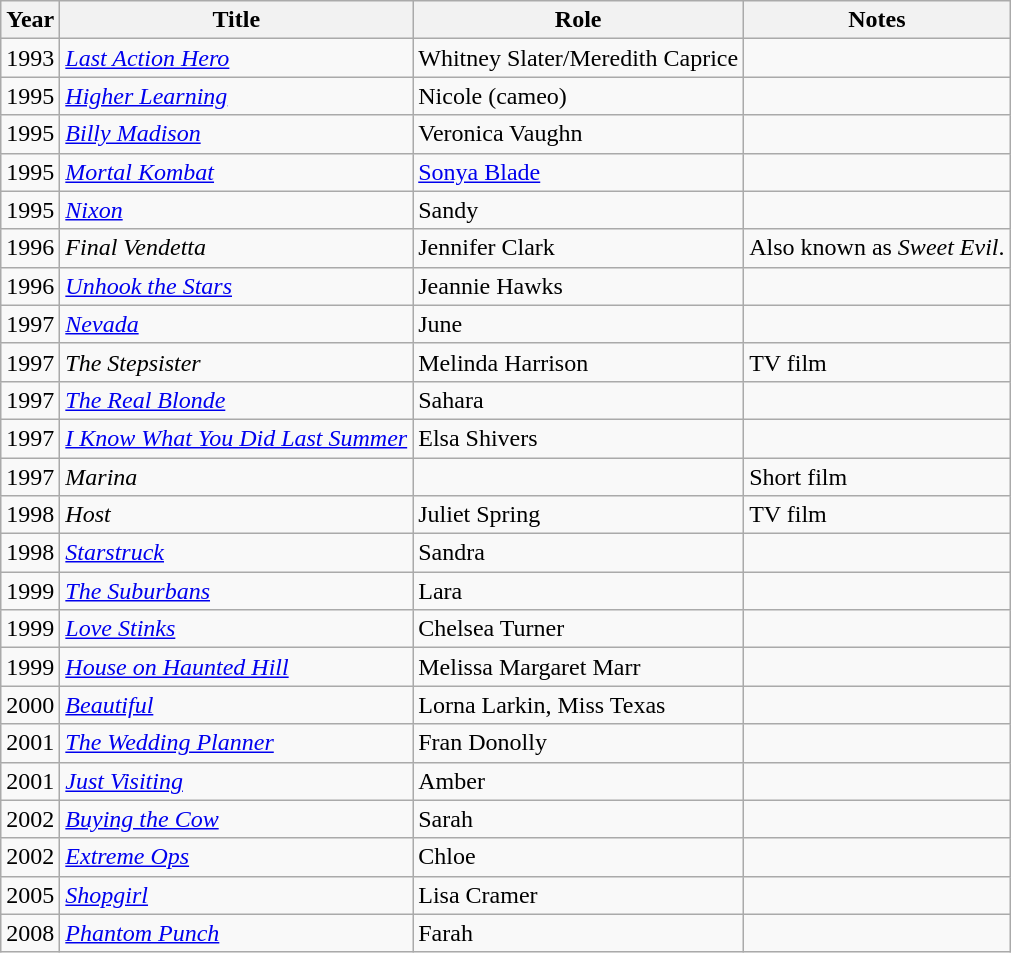<table class="wikitable sortable">
<tr>
<th>Year</th>
<th>Title</th>
<th>Role</th>
<th class="unsortable">Notes</th>
</tr>
<tr>
<td>1993</td>
<td><em><a href='#'>Last Action Hero</a></em></td>
<td>Whitney Slater/Meredith Caprice</td>
<td></td>
</tr>
<tr>
<td>1995</td>
<td><em><a href='#'>Higher Learning</a></em></td>
<td>Nicole (cameo)</td>
<td></td>
</tr>
<tr>
<td>1995</td>
<td><em><a href='#'>Billy Madison</a></em></td>
<td>Veronica Vaughn</td>
<td></td>
</tr>
<tr>
<td>1995</td>
<td><em><a href='#'>Mortal Kombat</a></em></td>
<td><a href='#'>Sonya Blade</a></td>
<td></td>
</tr>
<tr>
<td>1995</td>
<td><em><a href='#'>Nixon</a></em></td>
<td>Sandy</td>
<td></td>
</tr>
<tr>
<td>1996</td>
<td><em>Final Vendetta</em></td>
<td>Jennifer Clark</td>
<td>Also known as <em>Sweet Evil</em>.</td>
</tr>
<tr>
<td>1996</td>
<td><em><a href='#'>Unhook the Stars</a></em></td>
<td>Jeannie Hawks</td>
<td></td>
</tr>
<tr>
<td>1997</td>
<td><em><a href='#'>Nevada</a></em></td>
<td>June</td>
<td></td>
</tr>
<tr>
<td>1997</td>
<td><em>The Stepsister</em></td>
<td>Melinda Harrison</td>
<td>TV film</td>
</tr>
<tr>
<td>1997</td>
<td><em><a href='#'>The Real Blonde</a></em></td>
<td>Sahara</td>
<td></td>
</tr>
<tr>
<td>1997</td>
<td><em><a href='#'>I Know What You Did Last Summer</a></em></td>
<td>Elsa Shivers</td>
<td></td>
</tr>
<tr>
<td>1997</td>
<td><em>Marina</em></td>
<td></td>
<td>Short film</td>
</tr>
<tr>
<td>1998</td>
<td><em>Host</em></td>
<td>Juliet Spring</td>
<td>TV film</td>
</tr>
<tr>
<td>1998</td>
<td><em><a href='#'>Starstruck</a></em></td>
<td>Sandra</td>
<td></td>
</tr>
<tr>
<td>1999</td>
<td><em><a href='#'>The Suburbans</a></em></td>
<td>Lara</td>
<td></td>
</tr>
<tr>
<td>1999</td>
<td><em><a href='#'>Love Stinks</a></em></td>
<td>Chelsea Turner</td>
<td></td>
</tr>
<tr>
<td>1999</td>
<td><em><a href='#'>House on Haunted Hill</a></em></td>
<td>Melissa Margaret Marr</td>
<td></td>
</tr>
<tr>
<td>2000</td>
<td><em><a href='#'>Beautiful</a></em></td>
<td>Lorna Larkin, Miss Texas</td>
<td></td>
</tr>
<tr>
<td>2001</td>
<td><em><a href='#'>The Wedding Planner</a></em></td>
<td>Fran Donolly</td>
<td></td>
</tr>
<tr>
<td>2001</td>
<td><em><a href='#'>Just Visiting</a></em></td>
<td>Amber</td>
<td></td>
</tr>
<tr>
<td>2002</td>
<td><em><a href='#'>Buying the Cow</a></em></td>
<td>Sarah</td>
<td></td>
</tr>
<tr>
<td>2002</td>
<td><em><a href='#'>Extreme Ops</a></em></td>
<td>Chloe</td>
<td></td>
</tr>
<tr>
<td>2005</td>
<td><em><a href='#'>Shopgirl</a></em></td>
<td>Lisa Cramer</td>
<td></td>
</tr>
<tr>
<td>2008</td>
<td><em><a href='#'>Phantom Punch</a></em></td>
<td>Farah</td>
<td></td>
</tr>
</table>
